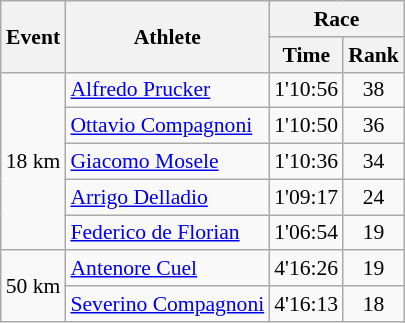<table class="wikitable" border="1" style="font-size:90%">
<tr>
<th rowspan=2>Event</th>
<th rowspan=2>Athlete</th>
<th colspan=2>Race</th>
</tr>
<tr>
<th>Time</th>
<th>Rank</th>
</tr>
<tr>
<td rowspan=5>18 km</td>
<td><a href='#'>Alfredo Prucker</a></td>
<td align=center>1'10:56</td>
<td align=center>38</td>
</tr>
<tr>
<td><a href='#'>Ottavio Compagnoni</a></td>
<td align=center>1'10:50</td>
<td align=center>36</td>
</tr>
<tr>
<td><a href='#'>Giacomo Mosele</a></td>
<td align=center>1'10:36</td>
<td align=center>34</td>
</tr>
<tr>
<td><a href='#'>Arrigo Delladio</a></td>
<td align=center>1'09:17</td>
<td align=center>24</td>
</tr>
<tr>
<td><a href='#'>Federico de Florian</a></td>
<td align=center>1'06:54</td>
<td align=center>19</td>
</tr>
<tr>
<td rowspan=2>50 km</td>
<td><a href='#'>Antenore Cuel</a></td>
<td align=center>4'16:26</td>
<td align=center>19</td>
</tr>
<tr>
<td><a href='#'>Severino Compagnoni</a></td>
<td align=center>4'16:13</td>
<td align=center>18</td>
</tr>
</table>
